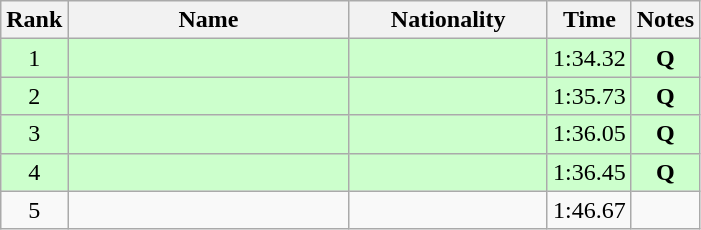<table class="wikitable sortable" style="text-align:center">
<tr>
<th>Rank</th>
<th style="width:180px">Name</th>
<th style="width:125px">Nationality</th>
<th>Time</th>
<th>Notes</th>
</tr>
<tr style="background:#cfc;">
<td>1</td>
<td style="text-align:left;"></td>
<td style="text-align:left;"></td>
<td>1:34.32</td>
<td><strong>Q</strong></td>
</tr>
<tr style="background:#cfc;">
<td>2</td>
<td style="text-align:left;"></td>
<td style="text-align:left;"></td>
<td>1:35.73</td>
<td><strong>Q</strong></td>
</tr>
<tr style="background:#cfc;">
<td>3</td>
<td style="text-align:left;"></td>
<td style="text-align:left;"></td>
<td>1:36.05</td>
<td><strong>Q</strong></td>
</tr>
<tr style="background:#cfc;">
<td>4</td>
<td style="text-align:left;"></td>
<td style="text-align:left;"></td>
<td>1:36.45</td>
<td><strong>Q</strong></td>
</tr>
<tr>
<td>5</td>
<td style="text-align:left;"></td>
<td style="text-align:left;"></td>
<td>1:46.67</td>
<td></td>
</tr>
</table>
